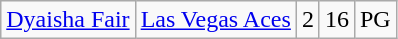<table class="wikitable" style="text-align:center;">
<tr>
<td> <a href='#'>Dyaisha Fair</a></td>
<td><a href='#'>Las Vegas Aces</a></td>
<td>2</td>
<td>16</td>
<td>PG</td>
</tr>
</table>
